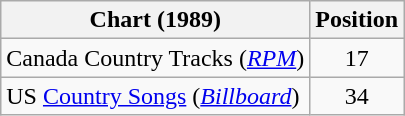<table class="wikitable sortable">
<tr>
<th scope="col">Chart (1989)</th>
<th scope="col">Position</th>
</tr>
<tr>
<td>Canada Country Tracks (<em><a href='#'>RPM</a></em>)</td>
<td align="center">17</td>
</tr>
<tr>
<td>US <a href='#'>Country Songs</a> (<em><a href='#'>Billboard</a></em>)</td>
<td align="center">34</td>
</tr>
</table>
